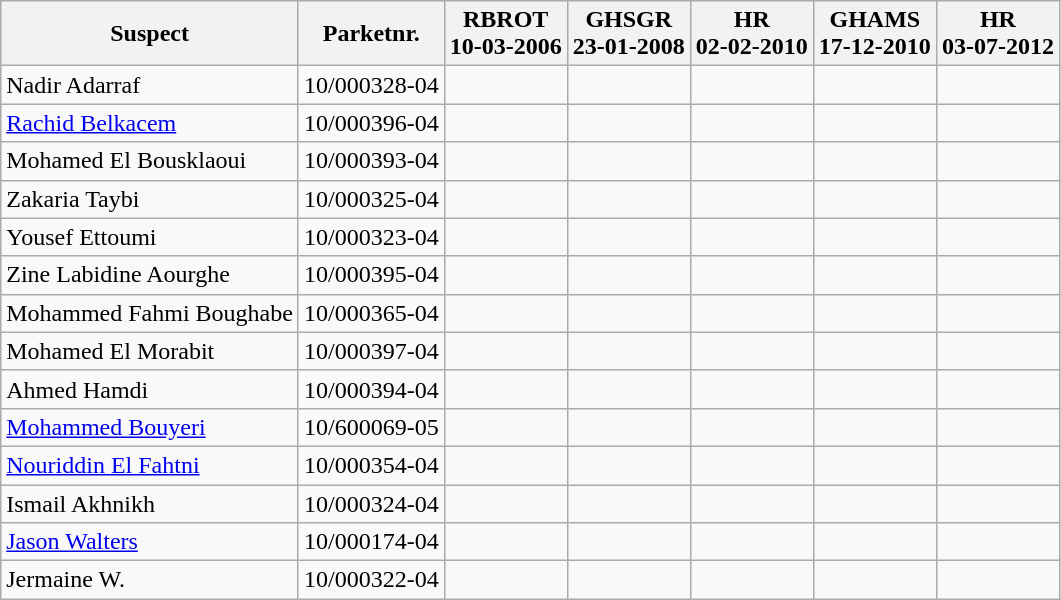<table class="wikitable">
<tr>
<th>Suspect</th>
<th>Parketnr.</th>
<th>RBROT<br>10-03-2006</th>
<th>GHSGR<br>23-01-2008</th>
<th>HR<br>02-02-2010</th>
<th>GHAMS<br>17-12-2010</th>
<th>HR<br>03-07-2012</th>
</tr>
<tr>
<td>Nadir Adarraf</td>
<td>10/000328-04</td>
<td></td>
<td></td>
<td></td>
<td></td>
<td></td>
</tr>
<tr>
<td><a href='#'>Rachid Belkacem</a></td>
<td>10/000396-04</td>
<td></td>
<td></td>
<td></td>
<td></td>
<td></td>
</tr>
<tr>
<td>Mohamed El Bousklaoui</td>
<td>10/000393-04</td>
<td></td>
<td></td>
<td></td>
<td></td>
<td></td>
</tr>
<tr>
<td>Zakaria Taybi</td>
<td>10/000325-04</td>
<td></td>
<td></td>
<td></td>
<td></td>
<td></td>
</tr>
<tr>
<td>Yousef Ettoumi</td>
<td>10/000323-04</td>
<td></td>
<td></td>
<td></td>
<td></td>
<td></td>
</tr>
<tr>
<td>Zine Labidine Aourghe</td>
<td>10/000395-04</td>
<td></td>
<td></td>
<td></td>
<td></td>
<td></td>
</tr>
<tr>
<td>Mohammed Fahmi Boughabe</td>
<td>10/000365-04</td>
<td></td>
<td></td>
<td></td>
<td></td>
<td></td>
</tr>
<tr>
<td>Mohamed El Morabit</td>
<td>10/000397-04</td>
<td></td>
<td></td>
<td></td>
<td></td>
<td></td>
</tr>
<tr>
<td>Ahmed Hamdi</td>
<td>10/000394-04</td>
<td></td>
<td></td>
<td></td>
<td></td>
<td></td>
</tr>
<tr>
<td><a href='#'>Mohammed Bouyeri</a></td>
<td>10/600069-05</td>
<td></td>
<td></td>
<td></td>
<td></td>
<td></td>
</tr>
<tr>
<td><a href='#'>Nouriddin El Fahtni</a></td>
<td>10/000354-04</td>
<td></td>
<td></td>
<td></td>
<td></td>
<td></td>
</tr>
<tr>
<td>Ismail Akhnikh</td>
<td>10/000324-04</td>
<td></td>
<td></td>
<td></td>
<td></td>
<td></td>
</tr>
<tr>
<td><a href='#'>Jason Walters</a></td>
<td>10/000174-04</td>
<td></td>
<td></td>
<td></td>
<td></td>
<td></td>
</tr>
<tr>
<td>Jermaine W.</td>
<td>10/000322-04</td>
<td></td>
<td></td>
<td></td>
<td></td>
<td></td>
</tr>
</table>
